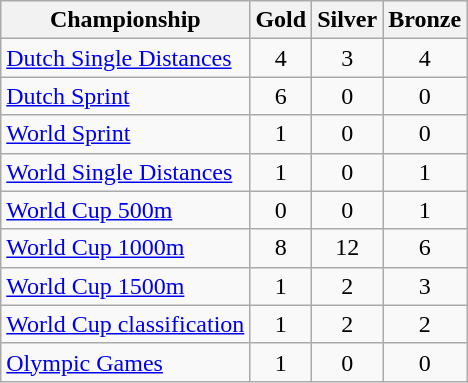<table class="wikitable">
<tr>
<th>Championship</th>
<th>Gold <br> </th>
<th>Silver <br> </th>
<th>Bronze <br> </th>
</tr>
<tr>
<td><a href='#'>Dutch Single Distances</a></td>
<td style="text-align:center">4</td>
<td style="text-align:center">3</td>
<td style="text-align:center">4</td>
</tr>
<tr>
<td><a href='#'>Dutch Sprint</a></td>
<td style="text-align:center">6</td>
<td style="text-align:center">0</td>
<td style="text-align:center">0</td>
</tr>
<tr>
<td><a href='#'>World Sprint</a></td>
<td style="text-align:center">1</td>
<td style="text-align:center">0</td>
<td style="text-align:center">0</td>
</tr>
<tr>
<td><a href='#'>World Single Distances</a></td>
<td style="text-align:center">1</td>
<td style="text-align:center">0</td>
<td style="text-align:center">1</td>
</tr>
<tr>
<td><a href='#'>World Cup 500m</a></td>
<td style="text-align:center">0</td>
<td style="text-align:center">0</td>
<td style="text-align:center">1</td>
</tr>
<tr>
<td><a href='#'>World Cup 1000m</a></td>
<td style="text-align:center">8</td>
<td style="text-align:center">12</td>
<td style="text-align:center">6</td>
</tr>
<tr>
<td><a href='#'>World Cup 1500m</a></td>
<td style="text-align:center">1</td>
<td style="text-align:center">2</td>
<td style="text-align:center">3</td>
</tr>
<tr>
<td><a href='#'>World Cup classification</a></td>
<td style="text-align:center">1</td>
<td style="text-align:center">2</td>
<td style="text-align:center">2</td>
</tr>
<tr>
<td><a href='#'>Olympic Games</a></td>
<td style="text-align:center">1</td>
<td style="text-align:center">0</td>
<td style="text-align:center">0</td>
</tr>
</table>
